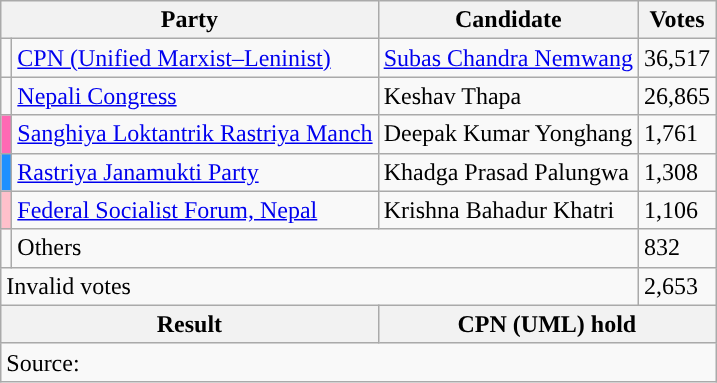<table class="wikitable">
<tr>
<th colspan="2">Party</th>
<th>Candidate</th>
<th>Votes</th>
</tr>
<tr>
<td style="background-color:"></td>
<td><a href='#'>CPN (Unified Marxist–Leninist)</a></td>
<td><a href='#'>Subas Chandra Nemwang</a></td>
<td>36,517</td>
</tr>
<tr>
<td style="background-color:"></td>
<td><a href='#'>Nepali Congress</a></td>
<td>Keshav Thapa</td>
<td>26,865</td>
</tr>
<tr>
<td style="background-color:hotpink"></td>
<td><a href='#'>Sanghiya Loktantrik Rastriya Manch</a></td>
<td>Deepak Kumar Yonghang</td>
<td>1,761</td>
</tr>
<tr>
<td style="background-color:dodgerblue"></td>
<td><a href='#'>Rastriya Janamukti Party</a></td>
<td>Khadga Prasad Palungwa</td>
<td>1,308</td>
</tr>
<tr>
<td style="background-color:pink"></td>
<td><a href='#'>Federal Socialist Forum, Nepal</a></td>
<td>Krishna Bahadur Khatri</td>
<td>1,106</td>
</tr>
<tr>
<td></td>
<td colspan="2">Others</td>
<td>832</td>
</tr>
<tr>
<td colspan="3">Invalid votes</td>
<td>2,653</td>
</tr>
<tr>
<th colspan="2">Result</th>
<th colspan="2">CPN (UML) hold</th>
</tr>
<tr>
<td colspan="4">Source: </td>
</tr>
</table>
